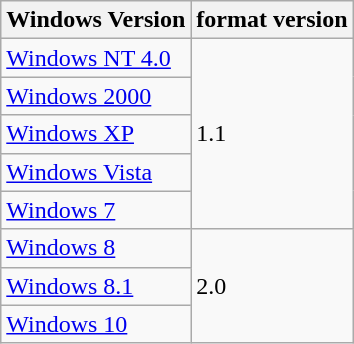<table class="wikitable">
<tr>
<th>Windows Version</th>
<th> format version</th>
</tr>
<tr>
<td><a href='#'>Windows NT 4.0</a></td>
<td rowspan="5">1.1</td>
</tr>
<tr>
<td><a href='#'>Windows 2000</a></td>
</tr>
<tr>
<td><a href='#'>Windows XP</a></td>
</tr>
<tr>
<td><a href='#'>Windows Vista</a></td>
</tr>
<tr>
<td><a href='#'>Windows 7</a></td>
</tr>
<tr>
<td><a href='#'>Windows 8</a></td>
<td rowspan="3">2.0</td>
</tr>
<tr>
<td><a href='#'>Windows 8.1</a></td>
</tr>
<tr>
<td><a href='#'>Windows 10</a></td>
</tr>
</table>
